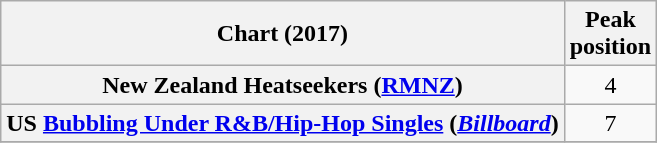<table class="wikitable sortable plainrowheaders" style="text-align:center">
<tr>
<th scope="col">Chart (2017)</th>
<th scope="col">Peak<br>position</th>
</tr>
<tr>
<th scope="row">New Zealand Heatseekers (<a href='#'>RMNZ</a>)</th>
<td>4</td>
</tr>
<tr>
<th scope="row">US <a href='#'>Bubbling Under R&B/Hip-Hop Singles</a> (<em><a href='#'>Billboard</a></em>)</th>
<td>7</td>
</tr>
<tr>
</tr>
</table>
